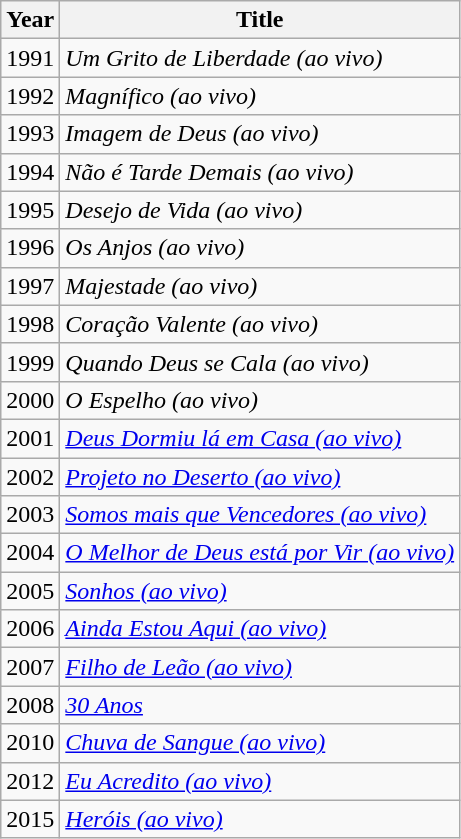<table class="wikitable">
<tr>
<th>Year</th>
<th>Title</th>
</tr>
<tr>
<td>1991</td>
<td><em>Um Grito de Liberdade (ao vivo)</em></td>
</tr>
<tr>
<td>1992</td>
<td><em>Magnífico (ao vivo)</em></td>
</tr>
<tr>
<td>1993</td>
<td><em>Imagem de Deus (ao vivo)</em></td>
</tr>
<tr>
<td>1994</td>
<td><em>Não é Tarde Demais (ao vivo)</em></td>
</tr>
<tr>
<td>1995</td>
<td><em>Desejo de Vida (ao vivo)</em></td>
</tr>
<tr>
<td>1996</td>
<td><em>Os Anjos (ao vivo)</em></td>
</tr>
<tr>
<td>1997</td>
<td><em>Majestade (ao vivo)</em></td>
</tr>
<tr>
<td>1998</td>
<td><em>Coração Valente (ao vivo)</em></td>
</tr>
<tr>
<td>1999</td>
<td><em>Quando Deus se Cala (ao vivo)</em></td>
</tr>
<tr>
<td>2000</td>
<td><em>O Espelho (ao vivo)</em></td>
</tr>
<tr>
<td>2001</td>
<td><em><a href='#'>Deus Dormiu lá em Casa (ao vivo)</a></em></td>
</tr>
<tr>
<td>2002</td>
<td><em><a href='#'>Projeto no Deserto (ao vivo)</a></em></td>
</tr>
<tr>
<td>2003</td>
<td><a href='#'><em>Somos mais que Vencedores (ao vivo)</em></a></td>
</tr>
<tr>
<td>2004</td>
<td><em><a href='#'>O Melhor de Deus está por Vir (ao vivo)</a></em></td>
</tr>
<tr>
<td>2005</td>
<td><em><a href='#'>Sonhos (ao vivo)</a></em></td>
</tr>
<tr>
<td>2006</td>
<td><em><a href='#'>Ainda Estou Aqui (ao vivo)</a></em></td>
</tr>
<tr>
<td>2007</td>
<td><em><a href='#'>Filho de Leão (ao vivo)</a></em></td>
</tr>
<tr>
<td>2008</td>
<td><em><a href='#'>30 Anos</a></em></td>
</tr>
<tr>
<td>2010</td>
<td><em><a href='#'>Chuva de Sangue (ao vivo)</a></em></td>
</tr>
<tr>
<td>2012</td>
<td><a href='#'><em>Eu Acredito (ao vivo)</em></a></td>
</tr>
<tr>
<td>2015</td>
<td><em><a href='#'>Heróis (ao vivo)</a></em></td>
</tr>
</table>
